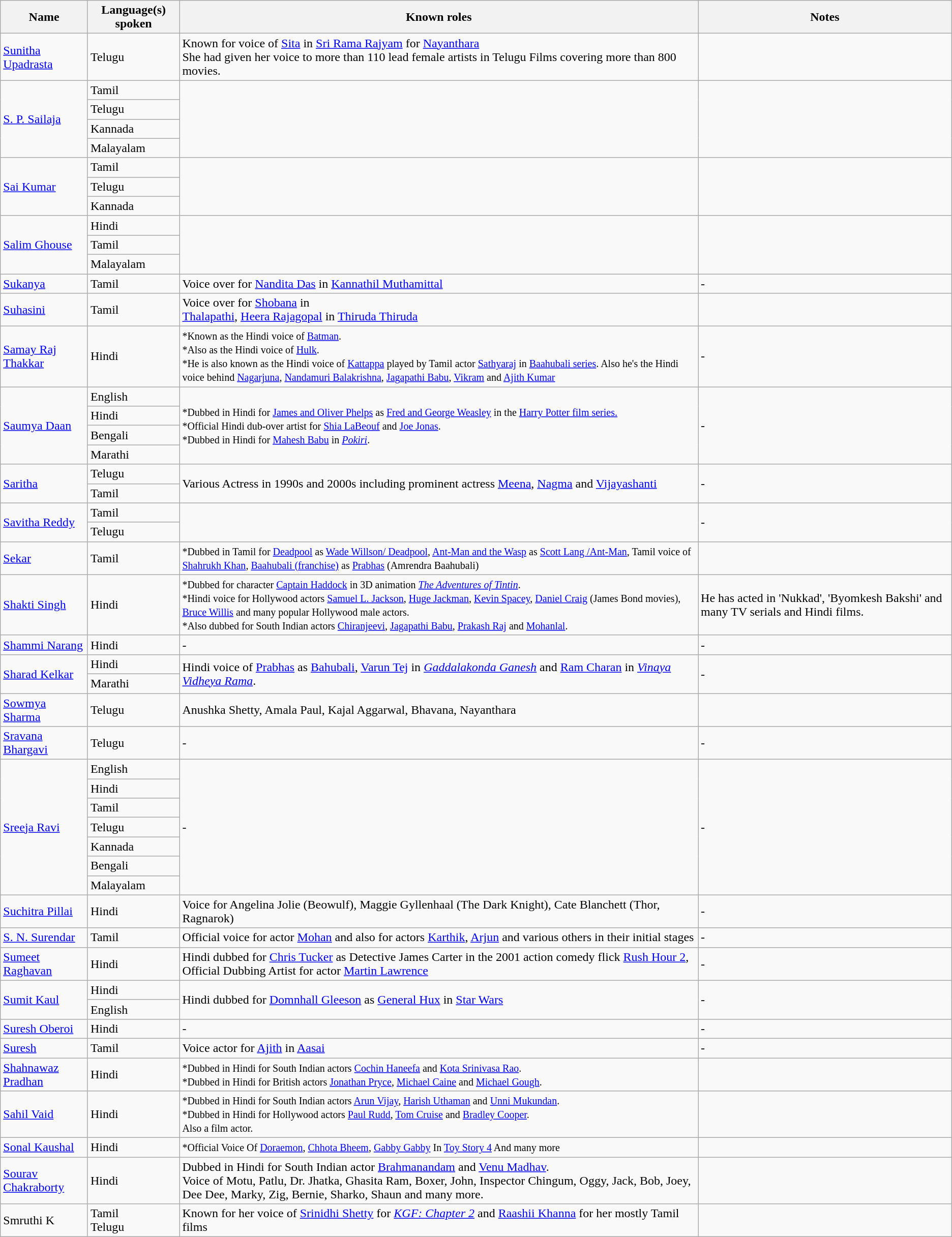<table class="wikitable sortable">
<tr>
<th>Name</th>
<th>Language(s) spoken</th>
<th>Known roles</th>
<th>Notes</th>
</tr>
<tr>
<td><a href='#'>Sunitha Upadrasta</a></td>
<td>Telugu</td>
<td>Known for voice of <a href='#'>Sita</a> in <a href='#'>Sri Rama Rajyam</a> for <a href='#'>Nayanthara</a><br>She had given her voice to more than 110 lead female artists in Telugu Films covering more than 800 movies.</td>
<td></td>
</tr>
<tr>
<td rowspan="4"><a href='#'>S. P. Sailaja</a></td>
<td>Tamil</td>
<td rowspan="4"></td>
<td rowspan="4"></td>
</tr>
<tr>
<td>Telugu</td>
</tr>
<tr>
<td>Kannada</td>
</tr>
<tr>
<td>Malayalam</td>
</tr>
<tr>
<td rowspan="3"><a href='#'>Sai Kumar</a></td>
<td>Tamil</td>
<td rowspan="3"></td>
<td rowspan="3"></td>
</tr>
<tr>
<td>Telugu</td>
</tr>
<tr>
<td>Kannada</td>
</tr>
<tr>
<td rowspan="3"><a href='#'>Salim Ghouse</a></td>
<td>Hindi</td>
<td rowspan="3"></td>
<td rowspan="3"></td>
</tr>
<tr>
<td>Tamil</td>
</tr>
<tr>
<td>Malayalam</td>
</tr>
<tr>
<td><a href='#'>Sukanya</a></td>
<td>Tamil</td>
<td>Voice over for <a href='#'>Nandita Das</a> in <a href='#'>Kannathil Muthamittal</a></td>
<td>-</td>
</tr>
<tr>
<td><a href='#'>Suhasini</a></td>
<td>Tamil</td>
<td>Voice over for <a href='#'>Shobana</a> in<br><a href='#'>Thalapathi</a>, <a href='#'>Heera Rajagopal</a> in <a href='#'>Thiruda Thiruda</a></td>
<td></td>
</tr>
<tr>
<td><a href='#'>Samay Raj Thakkar</a></td>
<td>Hindi</td>
<td><small>*Known as the Hindi voice of <a href='#'>Batman</a>. <br>*Also as the Hindi voice of <a href='#'>Hulk</a>. <br>*He is also known as the Hindi voice of <a href='#'>Kattappa</a> played by Tamil actor <a href='#'>Sathyaraj</a> in <a href='#'>Baahubali series</a>. Also he's the Hindi voice behind <a href='#'>Nagarjuna</a>, <a href='#'>Nandamuri Balakrishna</a>, <a href='#'>Jagapathi Babu</a>, <a href='#'>Vikram</a> and <a href='#'>Ajith Kumar</a></small></td>
<td>-</td>
</tr>
<tr>
<td rowspan="4"><a href='#'>Saumya Daan</a></td>
<td>English</td>
<td rowspan="4"><small>*Dubbed in Hindi for <a href='#'>James and Oliver Phelps</a> as <a href='#'>Fred and George Weasley</a> in the <a href='#'>Harry Potter film series.</a> <br>*Official Hindi dub-over artist for <a href='#'>Shia LaBeouf</a> and <a href='#'>Joe Jonas</a>.<br>*Dubbed in Hindi for <a href='#'>Mahesh Babu</a> in <em><a href='#'>Pokiri</a></em>.</small></td>
<td rowspan="4">-</td>
</tr>
<tr>
<td>Hindi</td>
</tr>
<tr>
<td>Bengali</td>
</tr>
<tr>
<td>Marathi</td>
</tr>
<tr>
<td rowspan="2"><a href='#'>Saritha</a></td>
<td>Telugu</td>
<td rowspan="2">Various Actress in 1990s and 2000s including prominent actress <a href='#'>Meena</a>, <a href='#'>Nagma</a> and <a href='#'>Vijayashanti</a></td>
<td rowspan="2">-</td>
</tr>
<tr>
<td>Tamil</td>
</tr>
<tr>
<td rowspan="2"><a href='#'>Savitha Reddy</a></td>
<td>Tamil</td>
<td rowspan="2"></td>
<td rowspan="2">-</td>
</tr>
<tr>
<td>Telugu</td>
</tr>
<tr>
<td><a href='#'>Sekar</a></td>
<td>Tamil</td>
<td><small>*Dubbed in Tamil for <a href='#'>Deadpool</a> as <a href='#'>Wade Willson/ Deadpool</a>, <a href='#'>Ant-Man and the Wasp</a> as <a href='#'>Scott Lang /Ant-Man</a>, Tamil voice of <a href='#'>Shahrukh Khan</a>, <a href='#'>Baahubali (franchise)</a> as <a href='#'>Prabhas</a> (Amrendra Baahubali)</small></td>
<td></td>
</tr>
<tr>
<td><a href='#'>Shakti Singh</a></td>
<td>Hindi</td>
<td><small>*Dubbed for character <a href='#'>Captain Haddock</a> in 3D animation <em><a href='#'>The Adventures of Tintin</a></em>. <br> *Hindi voice for Hollywood actors <a href='#'>Samuel L. Jackson</a>, <a href='#'>Huge Jackman</a>, <a href='#'>Kevin Spacey</a>, <a href='#'>Daniel Craig</a> (James Bond movies), <a href='#'>Bruce Willis</a> and many popular Hollywood male actors. <br> *Also dubbed for South Indian actors <a href='#'>Chiranjeevi</a>, <a href='#'>Jagapathi Babu</a>, <a href='#'>Prakash Raj</a> and <a href='#'>Mohanlal</a>.</small></td>
<td>He has acted in 'Nukkad', 'Byomkesh Bakshi' and many TV serials and Hindi films.</td>
</tr>
<tr>
<td><a href='#'>Shammi Narang</a></td>
<td>Hindi</td>
<td>-</td>
<td>-</td>
</tr>
<tr>
<td rowspan="2"><a href='#'>Sharad Kelkar</a></td>
<td>Hindi</td>
<td rowspan="2">Hindi voice of <a href='#'>Prabhas</a> as <a href='#'>Bahubali</a>, <a href='#'>Varun Tej</a> in <em><a href='#'>Gaddalakonda Ganesh</a></em> and <a href='#'>Ram Charan</a> in <em><a href='#'>Vinaya Vidheya Rama</a></em>.</td>
<td rowspan="2">-</td>
</tr>
<tr>
<td>Marathi</td>
</tr>
<tr>
<td><a href='#'>Sowmya Sharma</a></td>
<td>Telugu</td>
<td>Anushka Shetty, Amala Paul, Kajal Aggarwal, Bhavana, Nayanthara</td>
<td></td>
</tr>
<tr>
<td><a href='#'>Sravana Bhargavi</a></td>
<td>Telugu</td>
<td>-</td>
<td>-</td>
</tr>
<tr>
<td rowspan="7"><a href='#'>Sreeja Ravi</a></td>
<td>English</td>
<td rowspan="7">-</td>
<td rowspan="7">-</td>
</tr>
<tr>
<td>Hindi</td>
</tr>
<tr>
<td>Tamil</td>
</tr>
<tr>
<td>Telugu</td>
</tr>
<tr>
<td>Kannada</td>
</tr>
<tr>
<td>Bengali</td>
</tr>
<tr>
<td>Malayalam</td>
</tr>
<tr>
<td><a href='#'>Suchitra Pillai</a></td>
<td>Hindi</td>
<td>Voice for Angelina Jolie (Beowulf), Maggie Gyllenhaal (The Dark Knight), Cate Blanchett (Thor, Ragnarok)</td>
<td>-</td>
</tr>
<tr>
<td><a href='#'>S. N. Surendar</a></td>
<td>Tamil</td>
<td>Official voice for actor <a href='#'>Mohan</a> and also for actors <a href='#'>Karthik</a>, <a href='#'>Arjun</a> and various others in their initial stages</td>
<td>-</td>
</tr>
<tr>
<td><a href='#'>Sumeet Raghavan</a></td>
<td>Hindi</td>
<td>Hindi dubbed for <a href='#'>Chris Tucker</a> as Detective James Carter in the 2001 action comedy flick <a href='#'>Rush Hour 2</a>, Official Dubbing Artist for actor <a href='#'>Martin Lawrence</a></td>
<td>-</td>
</tr>
<tr>
<td rowspan="2"><a href='#'>Sumit Kaul</a></td>
<td>Hindi</td>
<td rowspan="2">Hindi dubbed for <a href='#'>Domnhall Gleeson</a> as <a href='#'>General Hux</a> in <a href='#'>Star Wars</a></td>
<td rowspan="2">-</td>
</tr>
<tr>
<td>English</td>
</tr>
<tr>
<td><a href='#'>Suresh Oberoi</a></td>
<td>Hindi</td>
<td>-</td>
<td>-</td>
</tr>
<tr>
<td><a href='#'>Suresh</a></td>
<td>Tamil</td>
<td>Voice actor for <a href='#'>Ajith</a> in <a href='#'>Aasai</a></td>
<td>-</td>
</tr>
<tr>
<td><a href='#'>Shahnawaz Pradhan</a></td>
<td>Hindi</td>
<td><small>*Dubbed in Hindi for South Indian actors <a href='#'>Cochin Haneefa</a> and <a href='#'>Kota Srinivasa Rao</a>.<br>*Dubbed in Hindi for British actors <a href='#'>Jonathan Pryce</a>, <a href='#'>Michael Caine</a> and <a href='#'>Michael Gough</a>.</small></td>
<td></td>
</tr>
<tr>
<td><a href='#'>Sahil Vaid</a></td>
<td>Hindi</td>
<td><small>*Dubbed in Hindi for South Indian actors <a href='#'>Arun Vijay</a>, <a href='#'>Harish Uthaman</a> and <a href='#'>Unni Mukundan</a>.<br>*Dubbed in Hindi for Hollywood actors <a href='#'>Paul Rudd</a>, <a href='#'>Tom Cruise</a> and <a href='#'>Bradley Cooper</a>.<br>Also a film actor.</small></td>
<td></td>
</tr>
<tr>
<td><a href='#'>Sonal Kaushal</a></td>
<td>Hindi</td>
<td><small>*Official Voice Of <a href='#'>Doraemon</a>, <a href='#'>Chhota Bheem</a>, <a href='#'>Gabby Gabby</a> In <a href='#'>Toy Story 4</a> And many more</small></td>
<td></td>
</tr>
<tr>
<td><a href='#'>Sourav Chakraborty</a></td>
<td>Hindi</td>
<td>Dubbed in Hindi for South Indian actor <a href='#'>Brahmanandam</a> and <a href='#'>Venu Madhav</a>.<br>Voice of Motu, Patlu, Dr. Jhatka, Ghasita Ram, Boxer, John, Inspector Chingum, Oggy, Jack, Bob, Joey, Dee Dee, Marky, Zig, Bernie, Sharko, Shaun and many more.</td>
<td></td>
</tr>
<tr>
<td>Smruthi K</td>
<td>Tamil<br> Telugu</td>
<td>Known for her voice of <a href='#'>Srinidhi Shetty</a> for <a href='#'><em>KGF: Chapter 2</em></a> and <a href='#'>Raashii Khanna</a> for her mostly Tamil films</td>
<td></td>
</tr>
</table>
